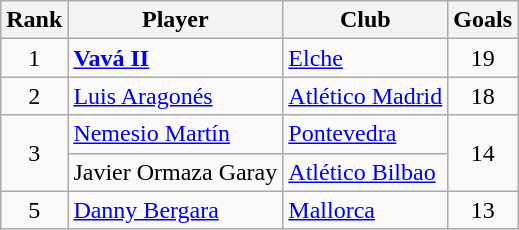<table class="wikitable">
<tr>
<th>Rank</th>
<th>Player</th>
<th>Club</th>
<th>Goals</th>
</tr>
<tr>
<td style="text-align:center">1</td>
<td> <strong><a href='#'>Vavá II</a></strong></td>
<td><a href='#'>Elche</a></td>
<td style="text-align:center">19</td>
</tr>
<tr>
<td style="text-align:center">2</td>
<td> <a href='#'>Luis Aragonés</a></td>
<td><a href='#'>Atlético Madrid</a></td>
<td style="text-align:center">18</td>
</tr>
<tr>
<td style="text-align:center" rowspan="2">3</td>
<td> <a href='#'>Nemesio Martín</a></td>
<td><a href='#'>Pontevedra</a></td>
<td style="text-align:center" rowspan="2">14</td>
</tr>
<tr>
<td> Javier Ormaza Garay</td>
<td><a href='#'>Atlético Bilbao</a></td>
</tr>
<tr>
<td style="text-align:center">5</td>
<td> <a href='#'>Danny Bergara</a></td>
<td><a href='#'>Mallorca</a></td>
<td style="text-align:center">13</td>
</tr>
</table>
